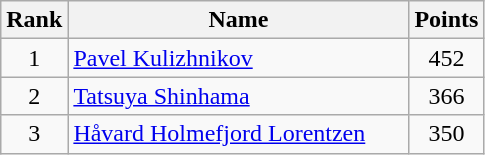<table class="wikitable" border="1" style="text-align:center">
<tr>
<th width=30>Rank</th>
<th width=220>Name</th>
<th width=25>Points</th>
</tr>
<tr>
<td>1</td>
<td align="left"> <a href='#'>Pavel Kulizhnikov</a></td>
<td>452</td>
</tr>
<tr>
<td>2</td>
<td align="left"> <a href='#'>Tatsuya Shinhama</a></td>
<td>366</td>
</tr>
<tr>
<td>3</td>
<td align="left"> <a href='#'>Håvard Holmefjord Lorentzen</a></td>
<td>350</td>
</tr>
</table>
